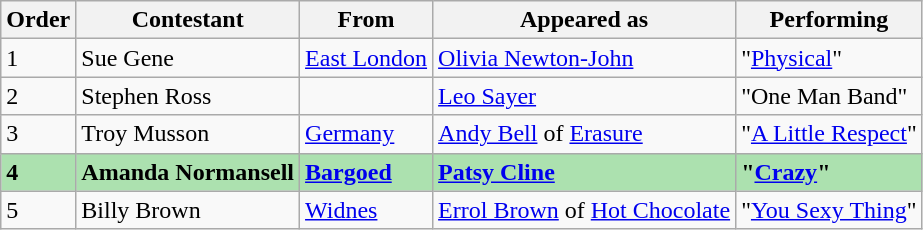<table class="wikitable">
<tr>
<th>Order</th>
<th>Contestant</th>
<th>From</th>
<th>Appeared as</th>
<th>Performing</th>
</tr>
<tr>
<td>1</td>
<td>Sue Gene</td>
<td><a href='#'>East London</a></td>
<td><a href='#'>Olivia Newton-John</a></td>
<td>"<a href='#'>Physical</a>"</td>
</tr>
<tr>
<td>2</td>
<td>Stephen Ross</td>
<td></td>
<td><a href='#'>Leo Sayer</a></td>
<td>"One Man Band"</td>
</tr>
<tr>
<td>3</td>
<td>Troy Musson</td>
<td><a href='#'>Germany</a></td>
<td><a href='#'>Andy Bell</a> of <a href='#'>Erasure</a></td>
<td>"<a href='#'>A Little Respect</a>"</td>
</tr>
<tr style="background:#ACE1AF;">
<td><strong>4</strong></td>
<td><strong>Amanda Normansell</strong></td>
<td><strong><a href='#'>Bargoed</a></strong></td>
<td><strong><a href='#'>Patsy Cline</a></strong></td>
<td><strong>"<a href='#'>Crazy</a>"</strong></td>
</tr>
<tr>
<td>5</td>
<td>Billy Brown</td>
<td><a href='#'>Widnes</a></td>
<td><a href='#'>Errol Brown</a> of <a href='#'>Hot Chocolate</a></td>
<td>"<a href='#'>You Sexy Thing</a>"</td>
</tr>
</table>
